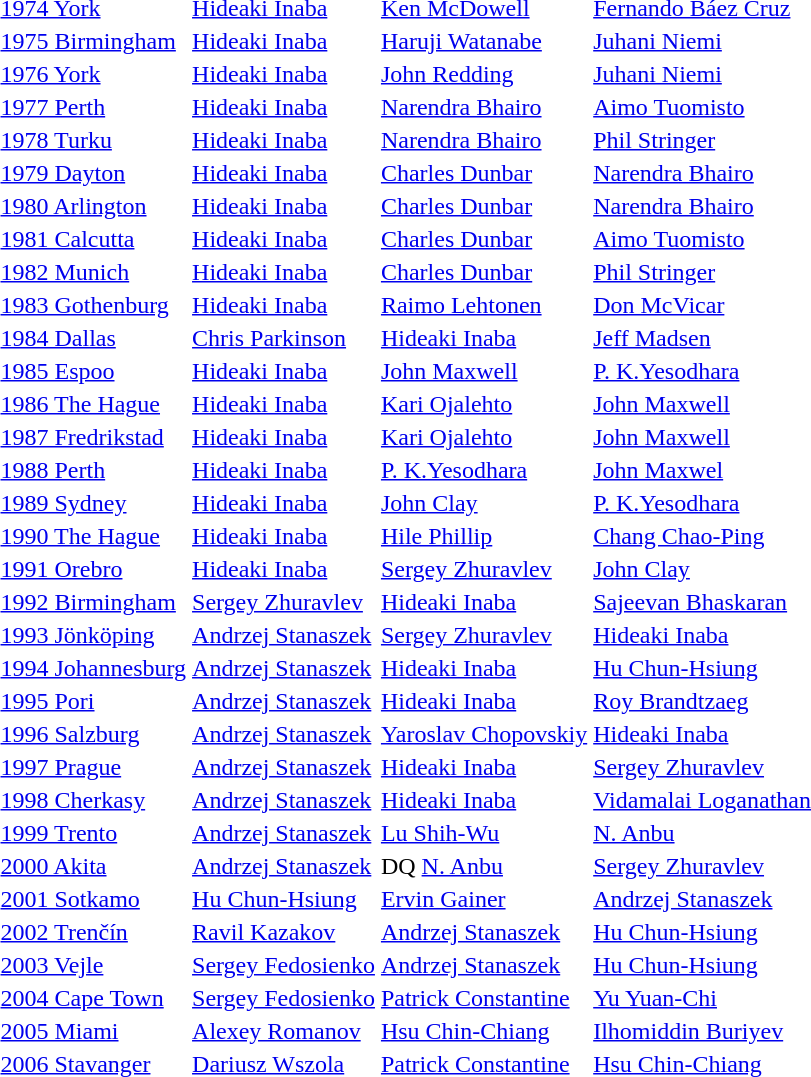<table>
<tr>
<td><a href='#'>1974 York</a></td>
<td> <a href='#'>Hideaki Inaba</a></td>
<td> <a href='#'>Ken McDowell</a></td>
<td> <a href='#'>Fernando Báez Cruz</a></td>
</tr>
<tr>
<td><a href='#'>1975 Birmingham</a></td>
<td> <a href='#'>Hideaki Inaba</a></td>
<td> <a href='#'>Haruji Watanabe</a></td>
<td> <a href='#'>Juhani Niemi</a></td>
</tr>
<tr>
<td><a href='#'>1976 York</a></td>
<td> <a href='#'>Hideaki Inaba</a></td>
<td> <a href='#'>John Redding</a></td>
<td> <a href='#'>Juhani Niemi</a></td>
</tr>
<tr>
<td><a href='#'>1977 Perth</a></td>
<td> <a href='#'>Hideaki Inaba</a></td>
<td> <a href='#'>Narendra Bhairo</a></td>
<td> <a href='#'>Aimo Tuomisto</a></td>
</tr>
<tr>
<td><a href='#'>1978 Turku</a></td>
<td> <a href='#'>Hideaki Inaba</a></td>
<td> <a href='#'>Narendra Bhairo</a></td>
<td> <a href='#'>Phil Stringer</a></td>
</tr>
<tr>
<td><a href='#'>1979 Dayton</a></td>
<td> <a href='#'>Hideaki Inaba</a></td>
<td> <a href='#'>Charles Dunbar</a></td>
<td> <a href='#'>Narendra Bhairo</a></td>
</tr>
<tr>
<td><a href='#'>1980 Arlington</a></td>
<td> <a href='#'>Hideaki Inaba</a></td>
<td> <a href='#'>Charles Dunbar</a></td>
<td> <a href='#'>Narendra Bhairo</a></td>
</tr>
<tr>
<td><a href='#'>1981 Calcutta</a></td>
<td> <a href='#'>Hideaki Inaba</a></td>
<td> <a href='#'>Charles Dunbar</a></td>
<td> <a href='#'>Aimo Tuomisto</a></td>
</tr>
<tr>
<td><a href='#'>1982 Munich</a></td>
<td> <a href='#'>Hideaki Inaba</a></td>
<td> <a href='#'>Charles Dunbar</a></td>
<td> <a href='#'>Phil Stringer</a></td>
</tr>
<tr>
<td><a href='#'>1983 Gothenburg</a></td>
<td> <a href='#'>Hideaki Inaba</a></td>
<td> <a href='#'>Raimo Lehtonen</a></td>
<td> <a href='#'>Don McVicar</a></td>
</tr>
<tr>
<td><a href='#'>1984 Dallas</a></td>
<td> <a href='#'>Chris Parkinson</a></td>
<td> <a href='#'>Hideaki Inaba</a></td>
<td> <a href='#'>Jeff Madsen</a></td>
</tr>
<tr>
<td><a href='#'>1985 Espoo</a></td>
<td> <a href='#'>Hideaki Inaba</a></td>
<td> <a href='#'>John Maxwell</a></td>
<td> <a href='#'>P. K.Yesodhara</a></td>
</tr>
<tr>
<td><a href='#'>1986 The Hague</a></td>
<td> <a href='#'>Hideaki Inaba</a></td>
<td> <a href='#'>Kari Ojalehto</a></td>
<td><a href='#'>John Maxwell</a></td>
</tr>
<tr>
<td><a href='#'>1987 Fredrikstad</a></td>
<td> <a href='#'>Hideaki Inaba</a></td>
<td> <a href='#'>Kari Ojalehto</a></td>
<td><a href='#'>John Maxwell</a></td>
</tr>
<tr>
<td><a href='#'>1988 Perth</a></td>
<td> <a href='#'>Hideaki Inaba</a></td>
<td> <a href='#'>P. K.Yesodhara</a></td>
<td> <a href='#'>John Maxwel</a></td>
</tr>
<tr>
<td><a href='#'>1989 Sydney</a></td>
<td> <a href='#'>Hideaki Inaba</a></td>
<td> <a href='#'>John Clay</a></td>
<td> <a href='#'>P. K.Yesodhara</a></td>
</tr>
<tr>
<td><a href='#'>1990 The Hague</a></td>
<td> <a href='#'>Hideaki Inaba</a></td>
<td> <a href='#'>Hile Phillip</a></td>
<td> <a href='#'>Chang Chao-Ping</a></td>
</tr>
<tr>
<td><a href='#'>1991 Orebro</a></td>
<td> <a href='#'>Hideaki Inaba</a></td>
<td> <a href='#'>Sergey Zhuravlev</a></td>
<td> <a href='#'>John Clay</a></td>
</tr>
<tr>
<td><a href='#'>1992 Birmingham</a></td>
<td> <a href='#'>Sergey Zhuravlev</a></td>
<td> <a href='#'>Hideaki Inaba</a></td>
<td> <a href='#'>Sajeevan Bhaskaran</a></td>
</tr>
<tr>
<td><a href='#'>1993 Jönköping</a></td>
<td> <a href='#'>Andrzej Stanaszek</a></td>
<td> <a href='#'>Sergey Zhuravlev</a></td>
<td> <a href='#'>Hideaki Inaba</a></td>
</tr>
<tr>
<td><a href='#'>1994 Johannesburg</a></td>
<td> <a href='#'>Andrzej Stanaszek</a></td>
<td> <a href='#'>Hideaki Inaba</a></td>
<td> <a href='#'>Hu Chun-Hsiung</a></td>
</tr>
<tr>
<td><a href='#'>1995 Pori</a></td>
<td> <a href='#'>Andrzej Stanaszek</a></td>
<td> <a href='#'>Hideaki Inaba</a></td>
<td> <a href='#'>Roy Brandtzaeg</a></td>
</tr>
<tr>
<td><a href='#'>1996 Salzburg</a></td>
<td> <a href='#'>Andrzej Stanaszek</a></td>
<td> <a href='#'>Yaroslav Chopovskiy</a></td>
<td> <a href='#'>Hideaki Inaba</a></td>
</tr>
<tr>
<td><a href='#'>1997 Prague</a></td>
<td> <a href='#'>Andrzej Stanaszek</a></td>
<td> <a href='#'>Hideaki Inaba</a></td>
<td> <a href='#'>Sergey Zhuravlev</a></td>
</tr>
<tr>
<td><a href='#'>1998 Cherkasy</a></td>
<td> <a href='#'>Andrzej Stanaszek</a></td>
<td> <a href='#'>Hideaki Inaba</a></td>
<td> <a href='#'>Vidamalai Loganathan</a></td>
</tr>
<tr>
<td><a href='#'>1999 Trento</a></td>
<td> <a href='#'>Andrzej Stanaszek</a></td>
<td> <a href='#'>Lu Shih-Wu</a></td>
<td> <a href='#'>N. Anbu</a></td>
</tr>
<tr>
<td><a href='#'>2000 Akita</a></td>
<td> <a href='#'>Andrzej Stanaszek</a></td>
<td>DQ <a href='#'>N. Anbu</a></td>
<td> <a href='#'>Sergey Zhuravlev</a></td>
</tr>
<tr>
<td><a href='#'>2001 Sotkamo</a></td>
<td> <a href='#'>Hu Chun-Hsiung</a></td>
<td> <a href='#'>Ervin Gainer</a></td>
<td> <a href='#'>Andrzej Stanaszek</a></td>
</tr>
<tr>
<td><a href='#'>2002 Trenčín</a></td>
<td> <a href='#'>Ravil Kazakov</a></td>
<td> <a href='#'>Andrzej Stanaszek</a></td>
<td> <a href='#'>Hu Chun-Hsiung</a></td>
</tr>
<tr>
<td><a href='#'>2003 Vejle</a></td>
<td> <a href='#'>Sergey Fedosienko</a></td>
<td> <a href='#'>Andrzej Stanaszek</a></td>
<td> <a href='#'>Hu Chun-Hsiung</a></td>
</tr>
<tr>
<td><a href='#'>2004 Cape Town</a></td>
<td> <a href='#'>Sergey Fedosienko</a></td>
<td> <a href='#'>Patrick Constantine</a></td>
<td> <a href='#'>Yu Yuan-Chi</a></td>
</tr>
<tr>
<td><a href='#'>2005 Miami</a></td>
<td> <a href='#'>Alexey Romanov</a></td>
<td> <a href='#'>Hsu Chin-Chiang</a></td>
<td> <a href='#'>Ilhomiddin Buriyev</a></td>
</tr>
<tr>
<td><a href='#'>2006 Stavanger</a></td>
<td> <a href='#'>Dariusz Wszola</a></td>
<td> <a href='#'>Patrick Constantine</a></td>
<td> <a href='#'>Hsu Chin-Chiang</a></td>
</tr>
</table>
